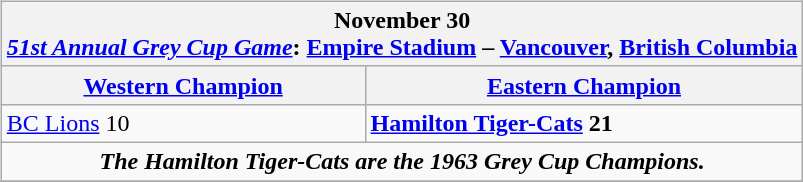<table cellspacing="10">
<tr>
<td valign="top"><br><table class="wikitable">
<tr>
<th colspan="4">November 30<br><a href='#'><em>51st Annual Grey Cup Game</em></a>: <a href='#'>Empire Stadium</a> – <a href='#'>Vancouver</a>, <a href='#'>British Columbia</a></th>
</tr>
<tr>
<th><a href='#'>Western Champion</a></th>
<th><a href='#'>Eastern Champion</a></th>
</tr>
<tr>
<td><a href='#'>BC Lions</a> 10</td>
<td><strong><a href='#'>Hamilton Tiger-Cats</a> 21</strong></td>
</tr>
<tr>
<td align="center" colspan="4"><strong><em>The Hamilton Tiger-Cats are the 1963 Grey Cup Champions.</em></strong></td>
</tr>
<tr>
</tr>
</table>
</td>
</tr>
</table>
